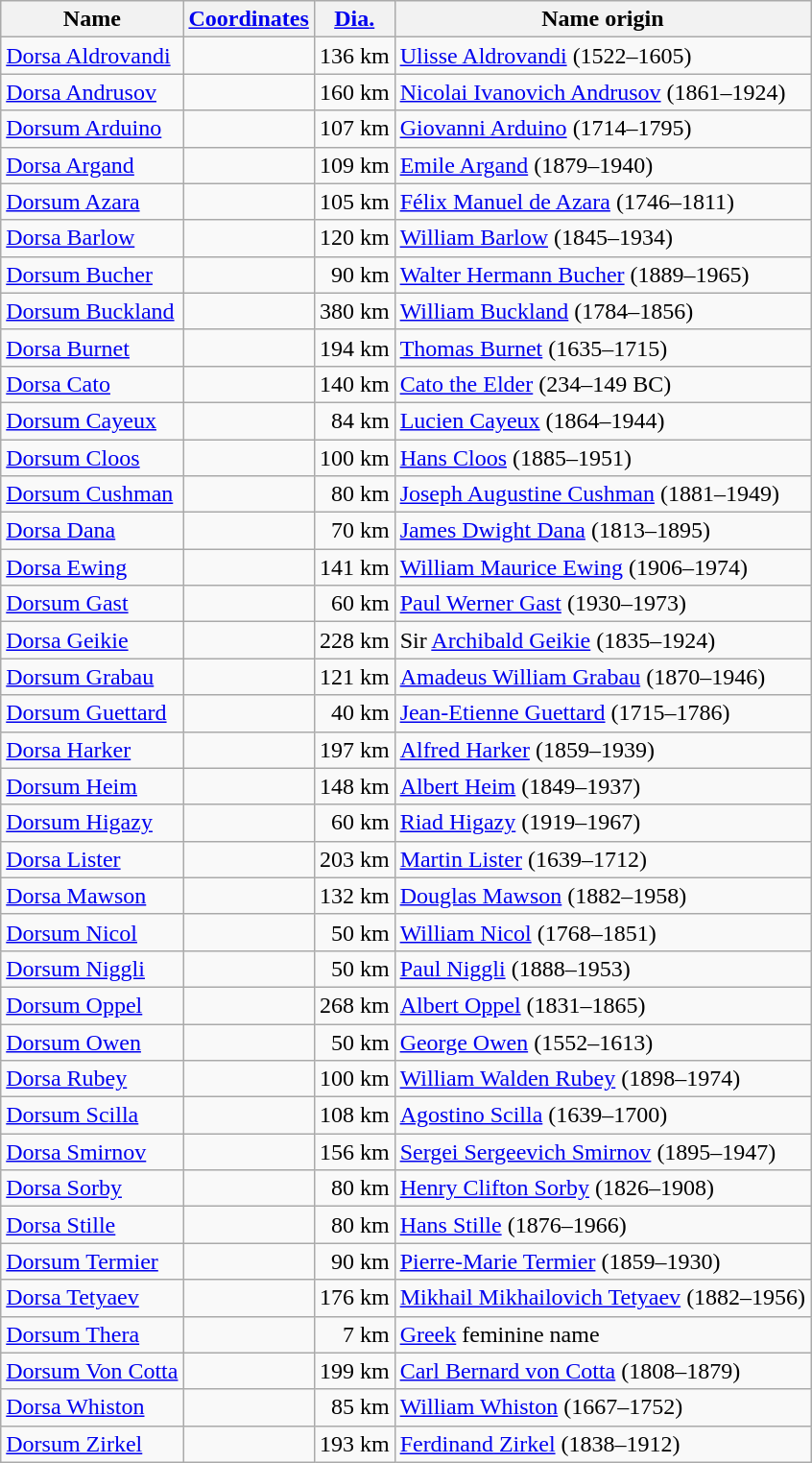<table class="wikitable sortable">
<tr>
<th>Name</th>
<th><a href='#'>Coordinates</a></th>
<th><a href='#'>Dia.</a></th>
<th>Name origin</th>
</tr>
<tr>
<td data-sort-value="aldrovandi"><a href='#'>Dorsa Aldrovandi</a></td>
<td></td>
<td align="right">136 km</td>
<td><a href='#'>Ulisse Aldrovandi</a> (1522–1605)</td>
</tr>
<tr>
<td data-sort-value="andrusov"><a href='#'>Dorsa Andrusov</a></td>
<td></td>
<td align="right">160 km</td>
<td><a href='#'>Nicolai Ivanovich Andrusov</a> (1861–1924)</td>
</tr>
<tr>
<td data-sort-value="arduino"><a href='#'>Dorsum Arduino</a></td>
<td></td>
<td align="right">107 km</td>
<td><a href='#'>Giovanni Arduino</a> (1714–1795)</td>
</tr>
<tr>
<td data-sort-value="argand"><a href='#'>Dorsa Argand</a></td>
<td></td>
<td align="right">109 km</td>
<td><a href='#'>Emile Argand</a> (1879–1940)</td>
</tr>
<tr>
<td data-sort-value="azara"><a href='#'>Dorsum Azara</a></td>
<td></td>
<td align="right">105 km</td>
<td><a href='#'>Félix Manuel de Azara</a> (1746–1811)</td>
</tr>
<tr>
<td data-sort-value="barlow"><a href='#'>Dorsa Barlow</a></td>
<td></td>
<td align="right">120 km</td>
<td><a href='#'>William Barlow</a> (1845–1934)</td>
</tr>
<tr>
<td data-sort-value="bucher"><a href='#'>Dorsum Bucher</a></td>
<td></td>
<td align="right">90 km</td>
<td><a href='#'>Walter Hermann Bucher</a> (1889–1965)</td>
</tr>
<tr>
<td data-sort-value="buckland"><a href='#'>Dorsum Buckland</a></td>
<td></td>
<td align="right">380 km</td>
<td><a href='#'>William Buckland</a> (1784–1856)</td>
</tr>
<tr>
<td data-sort-value="burnet"><a href='#'>Dorsa Burnet</a></td>
<td></td>
<td align="right">194 km</td>
<td><a href='#'>Thomas Burnet</a> (1635–1715)</td>
</tr>
<tr>
<td data-sort-value="cato"><a href='#'>Dorsa Cato</a></td>
<td></td>
<td align="right">140 km</td>
<td><a href='#'>Cato the Elder</a> (234–149 BC)</td>
</tr>
<tr>
<td data-sort-value="cayeux"><a href='#'>Dorsum Cayeux</a></td>
<td></td>
<td align="right">84 km</td>
<td><a href='#'>Lucien Cayeux</a> (1864–1944)</td>
</tr>
<tr>
<td data-sort-value="cloos"><a href='#'>Dorsum Cloos</a></td>
<td></td>
<td align="right">100 km</td>
<td><a href='#'>Hans Cloos</a> (1885–1951)</td>
</tr>
<tr>
<td data-sort-value="cushman"><a href='#'>Dorsum Cushman</a></td>
<td></td>
<td align="right">80 km</td>
<td><a href='#'>Joseph Augustine Cushman</a> (1881–1949)</td>
</tr>
<tr>
<td data-sort-value="dana"><a href='#'>Dorsa Dana</a></td>
<td></td>
<td align="right">70 km</td>
<td><a href='#'>James Dwight Dana</a> (1813–1895)</td>
</tr>
<tr>
<td data-sort-value="ewing"><a href='#'>Dorsa Ewing</a></td>
<td></td>
<td align="right">141 km</td>
<td><a href='#'>William Maurice Ewing</a> (1906–1974)</td>
</tr>
<tr>
<td data-sort-value="gast"><a href='#'>Dorsum Gast</a></td>
<td></td>
<td align="right">60 km</td>
<td><a href='#'>Paul Werner Gast</a> (1930–1973)</td>
</tr>
<tr>
<td data-sort-value="geikie"><a href='#'>Dorsa Geikie</a></td>
<td></td>
<td align="right">228 km</td>
<td>Sir <a href='#'>Archibald Geikie</a> (1835–1924)</td>
</tr>
<tr>
<td data-sort-value="grabau"><a href='#'>Dorsum Grabau</a></td>
<td></td>
<td align="right">121 km</td>
<td><a href='#'>Amadeus William Grabau</a> (1870–1946)</td>
</tr>
<tr>
<td data-sort-value="guettard"><a href='#'>Dorsum Guettard</a></td>
<td></td>
<td align="right">40 km</td>
<td><a href='#'>Jean-Etienne Guettard</a> (1715–1786)</td>
</tr>
<tr>
<td data-sort-value="harker"><a href='#'>Dorsa Harker</a></td>
<td></td>
<td align="right">197 km</td>
<td><a href='#'>Alfred Harker</a> (1859–1939)</td>
</tr>
<tr>
<td data-sort-value="heim"><a href='#'>Dorsum Heim</a></td>
<td></td>
<td align="right">148 km</td>
<td><a href='#'>Albert Heim</a> (1849–1937)</td>
</tr>
<tr>
<td data-sort-value="higazy"><a href='#'>Dorsum Higazy</a></td>
<td></td>
<td align="right">60 km</td>
<td><a href='#'>Riad Higazy</a> (1919–1967)</td>
</tr>
<tr>
<td data-sort-value="lister"><a href='#'>Dorsa Lister</a></td>
<td></td>
<td align="right">203 km</td>
<td><a href='#'>Martin Lister</a> (1639–1712)</td>
</tr>
<tr>
<td data-sort-value="mawson"><a href='#'>Dorsa Mawson</a></td>
<td></td>
<td align="right">132 km</td>
<td><a href='#'>Douglas Mawson</a> (1882–1958)</td>
</tr>
<tr>
<td data-sort-value="nicol"><a href='#'>Dorsum Nicol</a></td>
<td></td>
<td align="right">50 km</td>
<td><a href='#'>William Nicol</a> (1768–1851)</td>
</tr>
<tr>
<td data-sort-value="niggli"><a href='#'>Dorsum Niggli</a></td>
<td></td>
<td align="right">50 km</td>
<td><a href='#'>Paul Niggli</a> (1888–1953)</td>
</tr>
<tr>
<td data-sort-value="oppel"><a href='#'>Dorsum Oppel</a></td>
<td></td>
<td align="right">268 km</td>
<td><a href='#'>Albert Oppel</a> (1831–1865)</td>
</tr>
<tr>
<td data-sort-value="owen"><a href='#'>Dorsum Owen</a></td>
<td></td>
<td align="right">50 km</td>
<td><a href='#'>George Owen</a> (1552–1613)</td>
</tr>
<tr>
<td data-sort-value="rubey"><a href='#'>Dorsa Rubey</a></td>
<td></td>
<td align="right">100 km</td>
<td><a href='#'>William Walden Rubey</a> (1898–1974)</td>
</tr>
<tr>
<td data-sort-value="scilla"><a href='#'>Dorsum Scilla</a></td>
<td></td>
<td align="right">108 km</td>
<td><a href='#'>Agostino Scilla</a> (1639–1700)</td>
</tr>
<tr>
<td data-sort-value="smirnov"><a href='#'>Dorsa Smirnov</a></td>
<td></td>
<td align="right">156 km</td>
<td><a href='#'>Sergei Sergeevich Smirnov</a> (1895–1947)</td>
</tr>
<tr>
<td data-sort-value="sorby"><a href='#'>Dorsa Sorby</a></td>
<td></td>
<td align="right">80 km</td>
<td><a href='#'>Henry Clifton Sorby</a> (1826–1908)</td>
</tr>
<tr>
<td data-sort-value="stille"><a href='#'>Dorsa Stille</a></td>
<td></td>
<td align="right">80 km</td>
<td><a href='#'>Hans Stille</a> (1876–1966)</td>
</tr>
<tr>
<td data-sort-value="termier"><a href='#'>Dorsum Termier</a></td>
<td></td>
<td align="right">90 km</td>
<td><a href='#'>Pierre-Marie Termier</a> (1859–1930)</td>
</tr>
<tr>
<td data-sort-value="tetyaev"><a href='#'>Dorsa Tetyaev</a></td>
<td></td>
<td align="right">176 km</td>
<td><a href='#'>Mikhail Mikhailovich Tetyaev</a> (1882–1956)</td>
</tr>
<tr>
<td data-sort-value="thera"><a href='#'>Dorsum Thera</a></td>
<td></td>
<td align="right">7 km</td>
<td><a href='#'>Greek</a> feminine name</td>
</tr>
<tr>
<td data-sort-value="voncotta"><a href='#'>Dorsum Von Cotta</a></td>
<td></td>
<td align="right">199 km</td>
<td><a href='#'>Carl Bernard von Cotta</a> (1808–1879)</td>
</tr>
<tr>
<td data-sort-value="whiston"><a href='#'>Dorsa Whiston</a></td>
<td></td>
<td align="right">85 km</td>
<td><a href='#'>William Whiston</a> (1667–1752)</td>
</tr>
<tr>
<td data-sort-value="zirkel"><a href='#'>Dorsum Zirkel</a></td>
<td></td>
<td align="right">193 km</td>
<td><a href='#'>Ferdinand Zirkel</a> (1838–1912)</td>
</tr>
</table>
